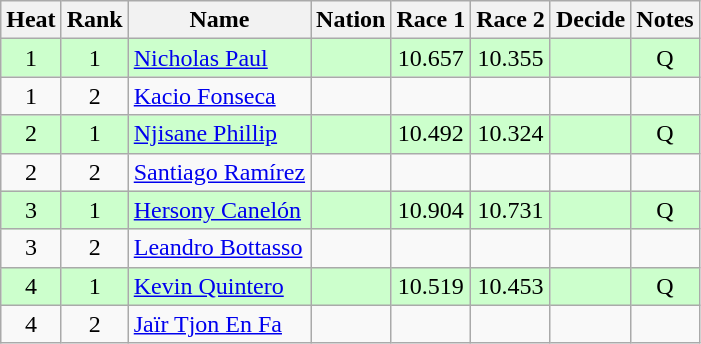<table class="wikitable sortable" style="text-align:center">
<tr>
<th>Heat</th>
<th>Rank</th>
<th>Name</th>
<th>Nation</th>
<th>Race 1</th>
<th>Race 2</th>
<th>Decide</th>
<th>Notes</th>
</tr>
<tr bgcolor=ccffcc>
<td>1</td>
<td>1</td>
<td align=left><a href='#'>Nicholas Paul</a></td>
<td align=left></td>
<td>10.657</td>
<td>10.355</td>
<td></td>
<td>Q</td>
</tr>
<tr>
<td>1</td>
<td>2</td>
<td align=left><a href='#'>Kacio Fonseca</a></td>
<td align=left></td>
<td></td>
<td></td>
<td></td>
<td></td>
</tr>
<tr bgcolor=ccffcc>
<td>2</td>
<td>1</td>
<td align=left><a href='#'>Njisane Phillip</a></td>
<td align=left></td>
<td>10.492</td>
<td>10.324</td>
<td></td>
<td>Q</td>
</tr>
<tr>
<td>2</td>
<td>2</td>
<td align=left><a href='#'>Santiago Ramírez</a></td>
<td align=left></td>
<td></td>
<td></td>
<td></td>
<td></td>
</tr>
<tr bgcolor=ccffcc>
<td>3</td>
<td>1</td>
<td align=left><a href='#'>Hersony Canelón</a></td>
<td align=left></td>
<td>10.904</td>
<td>10.731</td>
<td></td>
<td>Q</td>
</tr>
<tr>
<td>3</td>
<td>2</td>
<td align=left><a href='#'>Leandro Bottasso</a></td>
<td align=left></td>
<td></td>
<td></td>
<td></td>
<td></td>
</tr>
<tr bgcolor=ccffcc>
<td>4</td>
<td>1</td>
<td align=left><a href='#'>Kevin Quintero</a></td>
<td align=left></td>
<td>10.519</td>
<td>10.453</td>
<td></td>
<td>Q</td>
</tr>
<tr>
<td>4</td>
<td>2</td>
<td align=left><a href='#'>Jaïr Tjon En Fa</a></td>
<td align=left></td>
<td></td>
<td></td>
<td></td>
<td></td>
</tr>
</table>
